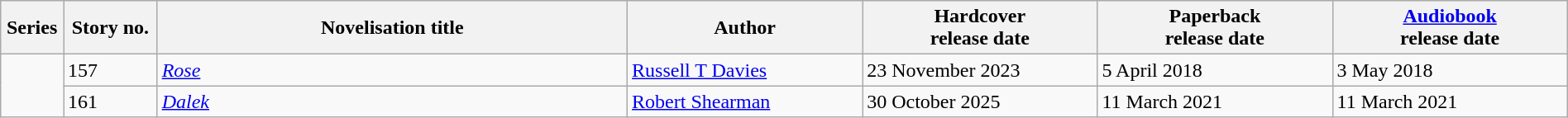<table class="wikitable sortable" style="width:100%;">
<tr>
<th style="width:4%;">Series</th>
<th style="width:6%;">Story no.</th>
<th style="width:30%;">Novelisation title</th>
<th style="width:15%;">Author</th>
<th style="width:15%;">Hardcover <br>release date</th>
<th style="width:15%;" data-sort-type=date>Paperback <br>release date</th>
<th style="width:15%;" data-sort-type=date><a href='#'>Audiobook</a> <br>release date</th>
</tr>
<tr>
<td rowspan="2"></td>
<td>157</td>
<td><em><a href='#'>Rose</a></em></td>
<td data-sort-value="Davies, Russell T"><a href='#'>Russell T Davies</a></td>
<td>23 November 2023</td>
<td>5 April 2018</td>
<td>3 May 2018</td>
</tr>
<tr>
<td>161</td>
<td><em><a href='#'>Dalek</a></em></td>
<td data-sort-value="Shearman, Robert"><a href='#'>Robert Shearman</a></td>
<td>30 October 2025</td>
<td>11 March 2021</td>
<td>11 March 2021</td>
</tr>
</table>
